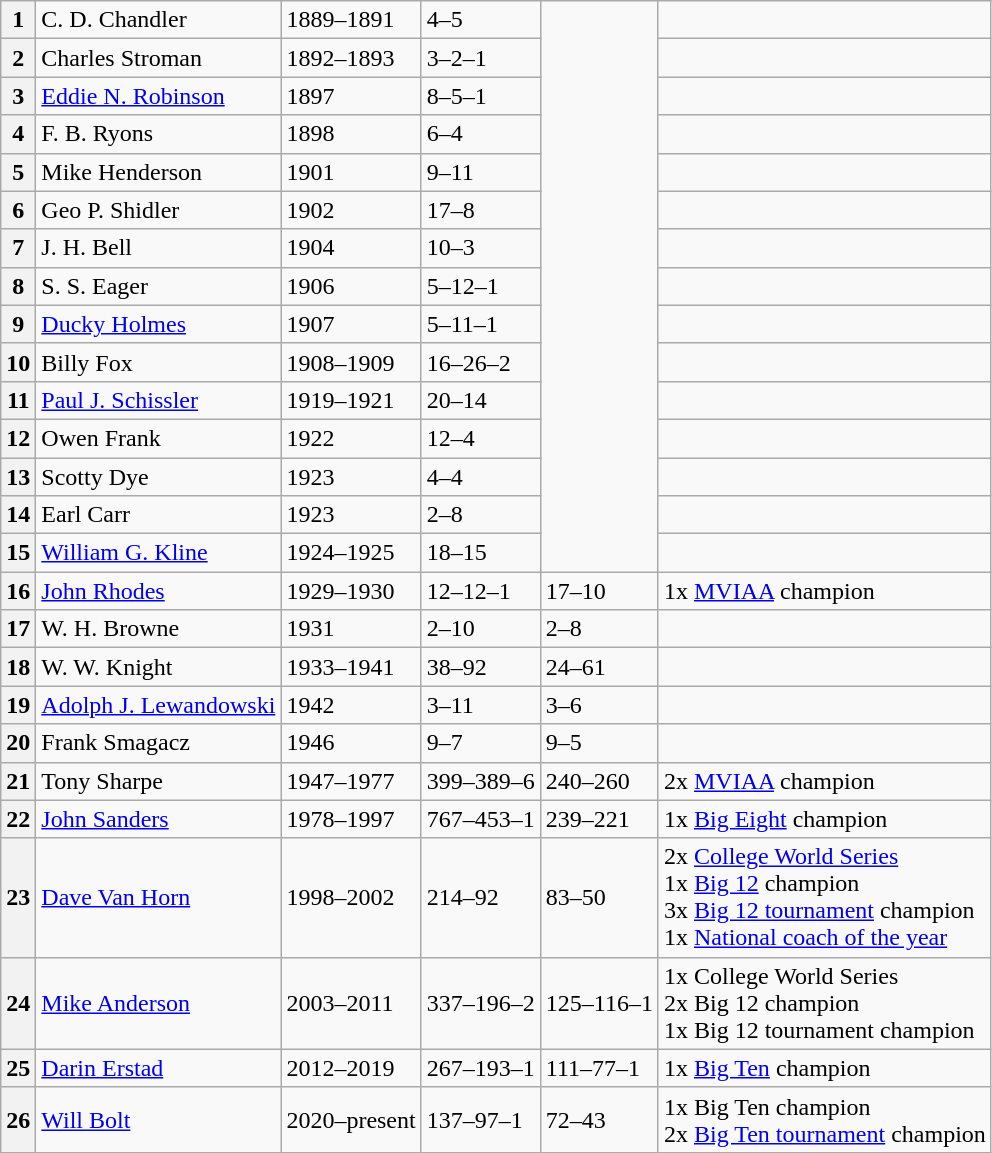<table class=wikitable>
<tr>
<th>1</th>
<td>C. D. Chandler</td>
<td>1889–1891</td>
<td>4–5 </td>
<td rowspan=15></td>
<td></td>
</tr>
<tr>
<th>2</th>
<td>Charles Stroman</td>
<td>1892–1893</td>
<td>3–2–1 </td>
<td></td>
</tr>
<tr>
<th>3</th>
<td><a href='#'>Eddie N. Robinson</a></td>
<td>1897</td>
<td>8–5–1 </td>
<td></td>
</tr>
<tr>
<th>4</th>
<td>F. B. Ryons</td>
<td>1898</td>
<td>6–4 </td>
<td></td>
</tr>
<tr>
<th>5</th>
<td>Mike Henderson</td>
<td>1901</td>
<td>9–11 </td>
<td></td>
</tr>
<tr>
<th>6</th>
<td>Geo P. Shidler</td>
<td>1902</td>
<td>17–8 </td>
<td></td>
</tr>
<tr>
<th>7</th>
<td>J. H. Bell</td>
<td>1904</td>
<td>10–3 </td>
<td></td>
</tr>
<tr>
<th>8</th>
<td>S. S. Eager</td>
<td>1906</td>
<td>5–12–1 </td>
<td></td>
</tr>
<tr>
<th>9</th>
<td><a href='#'>Ducky Holmes</a></td>
<td>1907</td>
<td>5–11–1 </td>
<td></td>
</tr>
<tr>
<th>10</th>
<td>Billy Fox</td>
<td>1908–1909</td>
<td>16–26–2 </td>
<td></td>
</tr>
<tr>
<th>11</th>
<td><a href='#'>Paul J. Schissler</a></td>
<td>1919–1921</td>
<td>20–14 </td>
<td></td>
</tr>
<tr>
<th>12</th>
<td>Owen Frank</td>
<td>1922</td>
<td>12–4 </td>
<td></td>
</tr>
<tr>
<th>13</th>
<td>Scotty Dye</td>
<td>1923</td>
<td>4–4 </td>
<td></td>
</tr>
<tr>
<th>14</th>
<td>Earl Carr</td>
<td>1923</td>
<td>2–8 </td>
<td></td>
</tr>
<tr>
<th>15</th>
<td><a href='#'>William G. Kline</a></td>
<td>1924–1925</td>
<td>18–15 </td>
<td></td>
</tr>
<tr>
<th>16</th>
<td><a href='#'>John Rhodes</a></td>
<td>1929–1930</td>
<td>12–12–1 </td>
<td>17–10 </td>
<td>1x <a href='#'>MVIAA</a> champion</td>
</tr>
<tr>
<th>17</th>
<td>W. H. Browne</td>
<td>1931</td>
<td>2–10 </td>
<td>2–8 </td>
<td></td>
</tr>
<tr>
<th>18</th>
<td>W. W. Knight</td>
<td>1933–1941</td>
<td>38–92 </td>
<td>24–61 </td>
<td></td>
</tr>
<tr>
<th>19</th>
<td><a href='#'>Adolph J. Lewandowski</a></td>
<td>1942</td>
<td>3–11 </td>
<td>3–6 </td>
<td></td>
</tr>
<tr>
<th>20</th>
<td>Frank Smagacz</td>
<td>1946</td>
<td>9–7 </td>
<td>9–5 </td>
<td></td>
</tr>
<tr>
<th>21</th>
<td>Tony Sharpe</td>
<td>1947–1977</td>
<td>399–389–6 </td>
<td>240–260 </td>
<td>2x <a href='#'>MVIAA</a> champion</td>
</tr>
<tr>
<th>22</th>
<td><a href='#'>John Sanders</a></td>
<td>1978–1997</td>
<td>767–453–1 </td>
<td>239–221 </td>
<td>1x <a href='#'>Big Eight</a> champion</td>
</tr>
<tr>
<th>23</th>
<td><a href='#'>Dave Van Horn</a></td>
<td>1998–2002</td>
<td>214–92 </td>
<td>83–50 </td>
<td>2x <a href='#'>College World Series</a> <br> 1x <a href='#'>Big 12</a> champion <br> 3x <a href='#'>Big 12 tournament</a> champion <br> 1x <a href='#'>National coach of the year</a></td>
</tr>
<tr>
<th>24</th>
<td><a href='#'>Mike Anderson</a></td>
<td>2003–2011</td>
<td>337–196–2 </td>
<td>125–116–1 </td>
<td>1x College World Series <br> 2x Big 12 champion <br> 1x Big 12 tournament champion</td>
</tr>
<tr>
<th>25</th>
<td><a href='#'>Darin Erstad</a></td>
<td>2012–2019</td>
<td>267–193–1 </td>
<td>111–77–1 </td>
<td>1x <a href='#'>Big Ten</a> champion</td>
</tr>
<tr>
<th>26</th>
<td><a href='#'>Will Bolt</a></td>
<td>2020–present</td>
<td>137–97–1 </td>
<td>72–43 </td>
<td>1x Big Ten champion <br> 2x <a href='#'>Big Ten tournament</a> champion</td>
</tr>
</table>
